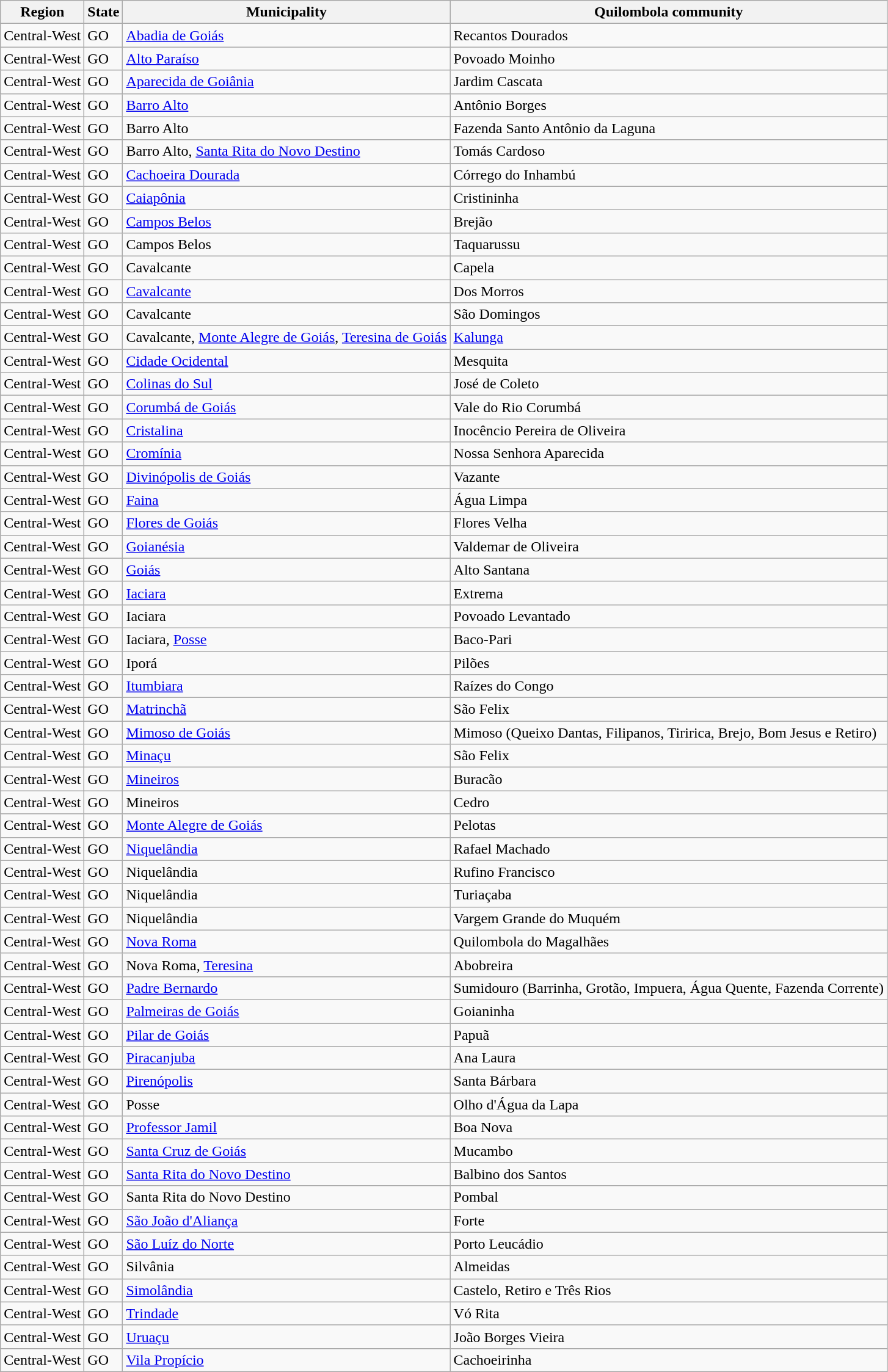<table class="wikitable sortable">
<tr>
<th>Region</th>
<th>State</th>
<th>Municipality</th>
<th>Quilombola community</th>
</tr>
<tr>
<td>Central-West</td>
<td>GO</td>
<td><a href='#'>Abadia de Goiás</a></td>
<td>Recantos Dourados</td>
</tr>
<tr>
<td>Central-West</td>
<td>GO</td>
<td><a href='#'>Alto Paraíso</a></td>
<td>Povoado Moinho</td>
</tr>
<tr>
<td>Central-West</td>
<td>GO</td>
<td><a href='#'>Aparecida de Goiânia</a></td>
<td>Jardim Cascata</td>
</tr>
<tr>
<td>Central-West</td>
<td>GO</td>
<td><a href='#'>Barro Alto</a></td>
<td>Antônio Borges</td>
</tr>
<tr>
<td>Central-West</td>
<td>GO</td>
<td>Barro Alto</td>
<td>Fazenda Santo Antônio da Laguna</td>
</tr>
<tr>
<td>Central-West</td>
<td>GO</td>
<td>Barro Alto, <a href='#'>Santa Rita do Novo Destino</a></td>
<td>Tomás Cardoso</td>
</tr>
<tr>
<td>Central-West</td>
<td>GO</td>
<td><a href='#'>Cachoeira Dourada</a></td>
<td>Córrego do Inhambú</td>
</tr>
<tr>
<td>Central-West</td>
<td>GO</td>
<td><a href='#'>Caiapônia</a></td>
<td>Cristininha</td>
</tr>
<tr>
<td>Central-West</td>
<td>GO</td>
<td><a href='#'>Campos Belos</a></td>
<td>Brejão</td>
</tr>
<tr>
<td>Central-West</td>
<td>GO</td>
<td>Campos Belos</td>
<td>Taquarussu</td>
</tr>
<tr>
<td>Central-West</td>
<td>GO</td>
<td>Cavalcante</td>
<td>Capela</td>
</tr>
<tr>
<td>Central-West</td>
<td>GO</td>
<td><a href='#'>Cavalcante</a></td>
<td>Dos Morros</td>
</tr>
<tr>
<td>Central-West</td>
<td>GO</td>
<td>Cavalcante</td>
<td>São Domingos</td>
</tr>
<tr>
<td>Central-West</td>
<td>GO</td>
<td>Cavalcante, <a href='#'>Monte Alegre de Goiás</a>, <a href='#'>Teresina de Goiás</a></td>
<td><a href='#'>Kalunga</a></td>
</tr>
<tr>
<td>Central-West</td>
<td>GO</td>
<td><a href='#'>Cidade Ocidental</a></td>
<td>Mesquita</td>
</tr>
<tr>
<td>Central-West</td>
<td>GO</td>
<td><a href='#'>Colinas do Sul</a></td>
<td>José de Coleto</td>
</tr>
<tr>
<td>Central-West</td>
<td>GO</td>
<td><a href='#'>Corumbá de Goiás</a></td>
<td>Vale do Rio Corumbá</td>
</tr>
<tr>
<td>Central-West</td>
<td>GO</td>
<td><a href='#'>Cristalina</a></td>
<td>Inocêncio Pereira de Oliveira</td>
</tr>
<tr>
<td>Central-West</td>
<td>GO</td>
<td><a href='#'>Cromínia</a></td>
<td>Nossa Senhora Aparecida</td>
</tr>
<tr>
<td>Central-West</td>
<td>GO</td>
<td><a href='#'>Divinópolis de Goiás</a></td>
<td>Vazante</td>
</tr>
<tr>
<td>Central-West</td>
<td>GO</td>
<td><a href='#'>Faina</a></td>
<td>Água Limpa</td>
</tr>
<tr>
<td>Central-West</td>
<td>GO</td>
<td><a href='#'>Flores de Goiás</a></td>
<td>Flores Velha</td>
</tr>
<tr>
<td>Central-West</td>
<td>GO</td>
<td><a href='#'>Goianésia</a></td>
<td>Valdemar de Oliveira</td>
</tr>
<tr>
<td>Central-West</td>
<td>GO</td>
<td><a href='#'>Goiás</a></td>
<td>Alto Santana</td>
</tr>
<tr>
<td>Central-West</td>
<td>GO</td>
<td><a href='#'>Iaciara</a></td>
<td>Extrema</td>
</tr>
<tr>
<td>Central-West</td>
<td>GO</td>
<td>Iaciara</td>
<td>Povoado Levantado</td>
</tr>
<tr>
<td>Central-West</td>
<td>GO</td>
<td>Iaciara, <a href='#'>Posse</a></td>
<td>Baco-Pari</td>
</tr>
<tr>
<td>Central-West</td>
<td>GO</td>
<td>Iporá</td>
<td>Pilões</td>
</tr>
<tr>
<td>Central-West</td>
<td>GO</td>
<td><a href='#'>Itumbiara</a></td>
<td>Raízes do Congo</td>
</tr>
<tr>
<td>Central-West</td>
<td>GO</td>
<td><a href='#'>Matrinchã</a></td>
<td>São Felix</td>
</tr>
<tr>
<td>Central-West</td>
<td>GO</td>
<td><a href='#'>Mimoso de Goiás</a></td>
<td>Mimoso (Queixo Dantas, Filipanos, Tiririca, Brejo, Bom Jesus e Retiro)</td>
</tr>
<tr>
<td>Central-West</td>
<td>GO</td>
<td><a href='#'>Minaçu</a></td>
<td>São Felix</td>
</tr>
<tr>
<td>Central-West</td>
<td>GO</td>
<td><a href='#'>Mineiros</a></td>
<td>Buracão</td>
</tr>
<tr>
<td>Central-West</td>
<td>GO</td>
<td>Mineiros</td>
<td>Cedro</td>
</tr>
<tr>
<td>Central-West</td>
<td>GO</td>
<td><a href='#'>Monte Alegre de Goiás</a></td>
<td>Pelotas</td>
</tr>
<tr>
<td>Central-West</td>
<td>GO</td>
<td><a href='#'>Niquelândia</a></td>
<td>Rafael Machado</td>
</tr>
<tr>
<td>Central-West</td>
<td>GO</td>
<td>Niquelândia</td>
<td>Rufino Francisco</td>
</tr>
<tr>
<td>Central-West</td>
<td>GO</td>
<td>Niquelândia</td>
<td>Turiaçaba</td>
</tr>
<tr>
<td>Central-West</td>
<td>GO</td>
<td>Niquelândia</td>
<td>Vargem Grande do Muquém</td>
</tr>
<tr>
<td>Central-West</td>
<td>GO</td>
<td><a href='#'>Nova Roma</a></td>
<td>Quilombola do Magalhães</td>
</tr>
<tr>
<td>Central-West</td>
<td>GO</td>
<td>Nova Roma, <a href='#'>Teresina</a></td>
<td>Abobreira</td>
</tr>
<tr>
<td>Central-West</td>
<td>GO</td>
<td><a href='#'>Padre Bernardo</a></td>
<td>Sumidouro (Barrinha, Grotão, Impuera, Água Quente, Fazenda Corrente)</td>
</tr>
<tr>
<td>Central-West</td>
<td>GO</td>
<td><a href='#'>Palmeiras de Goiás</a></td>
<td>Goianinha</td>
</tr>
<tr>
<td>Central-West</td>
<td>GO</td>
<td><a href='#'>Pilar de Goiás</a></td>
<td>Papuã</td>
</tr>
<tr>
<td>Central-West</td>
<td>GO</td>
<td><a href='#'>Piracanjuba</a></td>
<td>Ana Laura</td>
</tr>
<tr>
<td>Central-West</td>
<td>GO</td>
<td><a href='#'>Pirenópolis</a></td>
<td>Santa Bárbara</td>
</tr>
<tr>
<td>Central-West</td>
<td>GO</td>
<td>Posse</td>
<td>Olho d'Água da Lapa</td>
</tr>
<tr>
<td>Central-West</td>
<td>GO</td>
<td><a href='#'>Professor Jamil</a></td>
<td>Boa Nova</td>
</tr>
<tr>
<td>Central-West</td>
<td>GO</td>
<td><a href='#'>Santa Cruz de Goiás</a></td>
<td>Mucambo</td>
</tr>
<tr>
<td>Central-West</td>
<td>GO</td>
<td><a href='#'>Santa Rita do Novo Destino</a></td>
<td>Balbino dos Santos</td>
</tr>
<tr>
<td>Central-West</td>
<td>GO</td>
<td>Santa Rita do Novo Destino</td>
<td>Pombal</td>
</tr>
<tr>
<td>Central-West</td>
<td>GO</td>
<td><a href='#'>São João d'Aliança</a></td>
<td>Forte</td>
</tr>
<tr>
<td>Central-West</td>
<td>GO</td>
<td><a href='#'>São Luíz do Norte</a></td>
<td>Porto Leucádio</td>
</tr>
<tr>
<td>Central-West</td>
<td>GO</td>
<td>Silvânia</td>
<td>Almeidas</td>
</tr>
<tr>
<td>Central-West</td>
<td>GO</td>
<td><a href='#'>Simolândia</a></td>
<td>Castelo, Retiro e Três Rios</td>
</tr>
<tr>
<td>Central-West</td>
<td>GO</td>
<td><a href='#'>Trindade</a></td>
<td>Vó Rita</td>
</tr>
<tr>
<td>Central-West</td>
<td>GO</td>
<td><a href='#'>Uruaçu</a></td>
<td>João Borges Vieira</td>
</tr>
<tr>
<td>Central-West</td>
<td>GO</td>
<td><a href='#'>Vila Propício</a></td>
<td>Cachoeirinha</td>
</tr>
</table>
